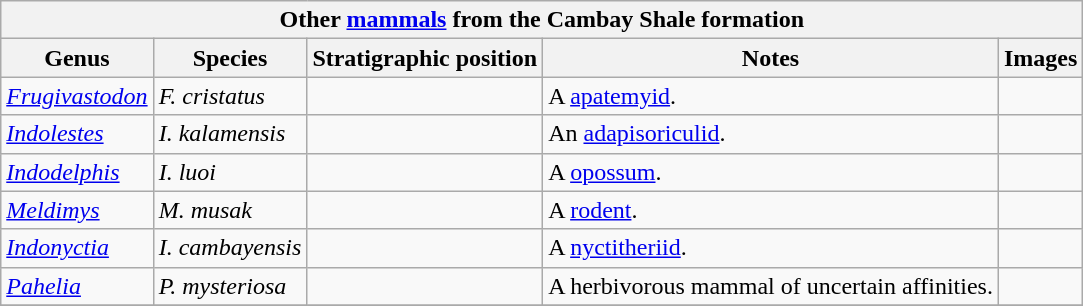<table class="wikitable" align="center">
<tr>
<th colspan="7" align="center"><strong>Other <a href='#'>mammals</a> from the Cambay Shale formation</strong></th>
</tr>
<tr>
<th>Genus</th>
<th>Species</th>
<th>Stratigraphic position</th>
<th>Notes</th>
<th>Images</th>
</tr>
<tr>
<td><em><a href='#'>Frugivastodon</a></em></td>
<td><em>  F. cristatus</em></td>
<td></td>
<td>A <a href='#'>apatemyid</a>.</td>
<td></td>
</tr>
<tr>
<td><em><a href='#'>Indolestes</a></em></td>
<td><em>  I. kalamensis</em></td>
<td></td>
<td>An <a href='#'>adapisoriculid</a>.</td>
<td></td>
</tr>
<tr>
<td><em><a href='#'>Indodelphis</a></em></td>
<td><em>  I. luoi</em></td>
<td></td>
<td>A <a href='#'>opossum</a>.</td>
<td></td>
</tr>
<tr>
<td><em><a href='#'>Meldimys</a></em></td>
<td><em>  M. musak</em></td>
<td></td>
<td>A <a href='#'>rodent</a>.</td>
<td></td>
</tr>
<tr>
<td><em><a href='#'>Indonyctia</a></em></td>
<td><em>  I. cambayensis</em></td>
<td></td>
<td>A <a href='#'>nyctitheriid</a>.</td>
<td></td>
</tr>
<tr>
<td><em><a href='#'>Pahelia</a></em></td>
<td><em>P. mysteriosa</em></td>
<td></td>
<td>A herbivorous mammal of uncertain affinities.</td>
<td></td>
</tr>
<tr>
</tr>
</table>
